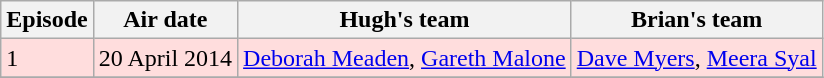<table class="wikitable">
<tr>
<th>Episode</th>
<th>Air date</th>
<th>Hugh's team</th>
<th>Brian's team</th>
</tr>
<tr style="background:#fdd;">
<td>1</td>
<td>20 April 2014</td>
<td><a href='#'>Deborah Meaden</a>, <a href='#'>Gareth Malone</a></td>
<td><a href='#'>Dave Myers</a>, <a href='#'>Meera Syal</a></td>
</tr>
<tr>
</tr>
</table>
